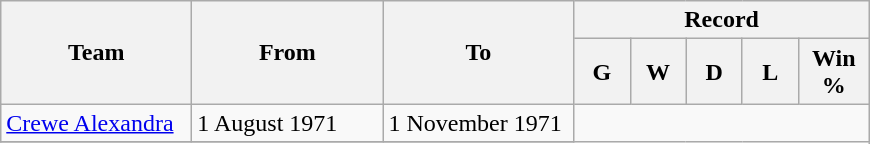<table class="wikitable" style="text-align: center">
<tr>
<th rowspan=2 width=120>Team</th>
<th rowspan=2 width=120>From</th>
<th rowspan=2 width=120>To</th>
<th colspan=5>Record</th>
</tr>
<tr>
<th width=30>G</th>
<th width=30>W</th>
<th width=30>D</th>
<th width=30>L</th>
<th width=40>Win %</th>
</tr>
<tr>
<td align=left><a href='#'>Crewe Alexandra</a></td>
<td align=left>1 August 1971</td>
<td align=left>1 November 1971<br></td>
</tr>
<tr>
</tr>
</table>
